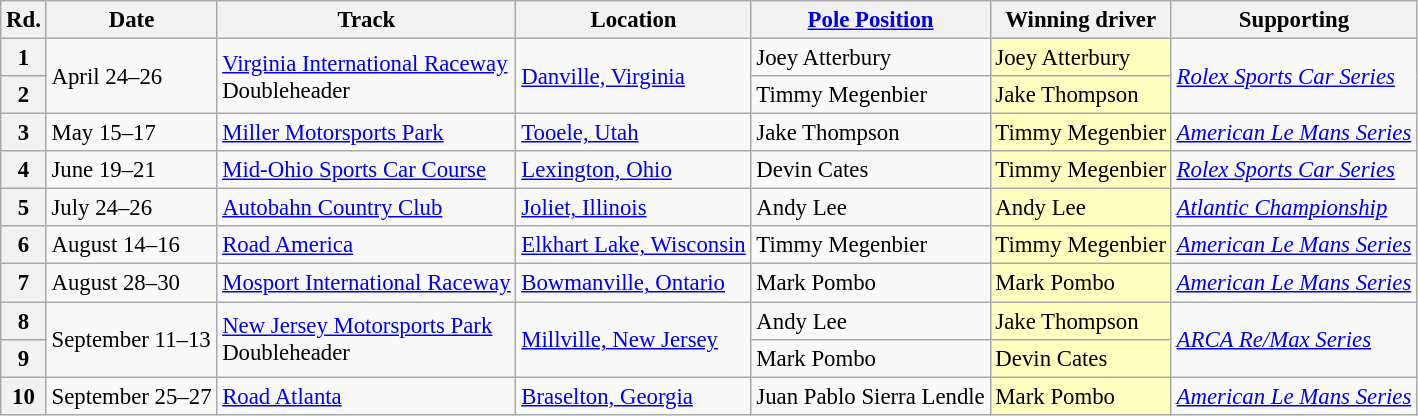<table class="wikitable sortable" style="font-size: 95%">
<tr>
<th>Rd.</th>
<th>Date</th>
<th>Track</th>
<th>Location</th>
<th><a href='#'>Pole Position</a></th>
<th>Winning driver</th>
<th>Supporting</th>
</tr>
<tr>
<th>1</th>
<td rowspan=2>April 24–26</td>
<td rowspan=2><a href='#'>Virginia International Raceway</a><br>Doubleheader</td>
<td rowspan=2><a href='#'>Danville, Virginia</a></td>
<td>Joey Atterbury</td>
<td style="background:#FFFFBF;">Joey Atterbury</td>
<td rowspan=2><em><a href='#'>Rolex Sports Car Series</a></em></td>
</tr>
<tr>
<th>2</th>
<td>Timmy Megenbier</td>
<td style="background:#ffffbf;">Jake Thompson</td>
</tr>
<tr>
<th>3</th>
<td>May 15–17</td>
<td><a href='#'>Miller Motorsports Park</a></td>
<td><a href='#'>Tooele, Utah</a></td>
<td>Jake Thompson</td>
<td style="background:#ffffbf;">Timmy Megenbier</td>
<td><em><a href='#'>American Le Mans Series</a></em></td>
</tr>
<tr>
<th>4</th>
<td>June 19–21</td>
<td><a href='#'>Mid-Ohio Sports Car Course</a></td>
<td><a href='#'>Lexington, Ohio</a></td>
<td>Devin Cates</td>
<td style="background:#ffffbf;">Timmy Megenbier</td>
<td><em><a href='#'>Rolex Sports Car Series</a></em></td>
</tr>
<tr>
<th>5</th>
<td>July 24–26</td>
<td><a href='#'>Autobahn Country Club</a></td>
<td><a href='#'>Joliet, Illinois</a></td>
<td>Andy Lee</td>
<td style="background:#ffffbf;">Andy Lee</td>
<td><em><a href='#'>Atlantic Championship</a></em></td>
</tr>
<tr>
<th>6</th>
<td>August 14–16</td>
<td><a href='#'>Road America</a></td>
<td><a href='#'>Elkhart Lake, Wisconsin</a></td>
<td>Timmy Megenbier</td>
<td style="background:#ffffbf;">Timmy Megenbier</td>
<td><em><a href='#'>American Le Mans Series</a></em></td>
</tr>
<tr>
<th>7</th>
<td>August 28–30</td>
<td><a href='#'>Mosport International Raceway</a></td>
<td><a href='#'>Bowmanville, Ontario</a></td>
<td>Mark Pombo</td>
<td style="background:#ffffbf;">Mark Pombo</td>
<td><em><a href='#'>American Le Mans Series</a></em></td>
</tr>
<tr>
<th>8</th>
<td rowspan=2>September 11–13</td>
<td rowspan=2><a href='#'>New Jersey Motorsports Park</a><br>Doubleheader</td>
<td rowspan=2><a href='#'>Millville, New Jersey</a></td>
<td>Andy Lee</td>
<td style="background:#ffffbf;">Jake Thompson</td>
<td rowspan=2><em><a href='#'>ARCA Re/Max Series</a></em></td>
</tr>
<tr>
<th>9</th>
<td>Mark Pombo</td>
<td style="background:#ffffbf;">Devin Cates</td>
</tr>
<tr>
<th>10</th>
<td>September 25–27</td>
<td><a href='#'>Road Atlanta</a></td>
<td><a href='#'>Braselton, Georgia</a></td>
<td>Juan Pablo Sierra Lendle</td>
<td style="background:#ffffbf;">Mark Pombo</td>
<td><em><a href='#'>American Le Mans Series</a></em></td>
</tr>
</table>
